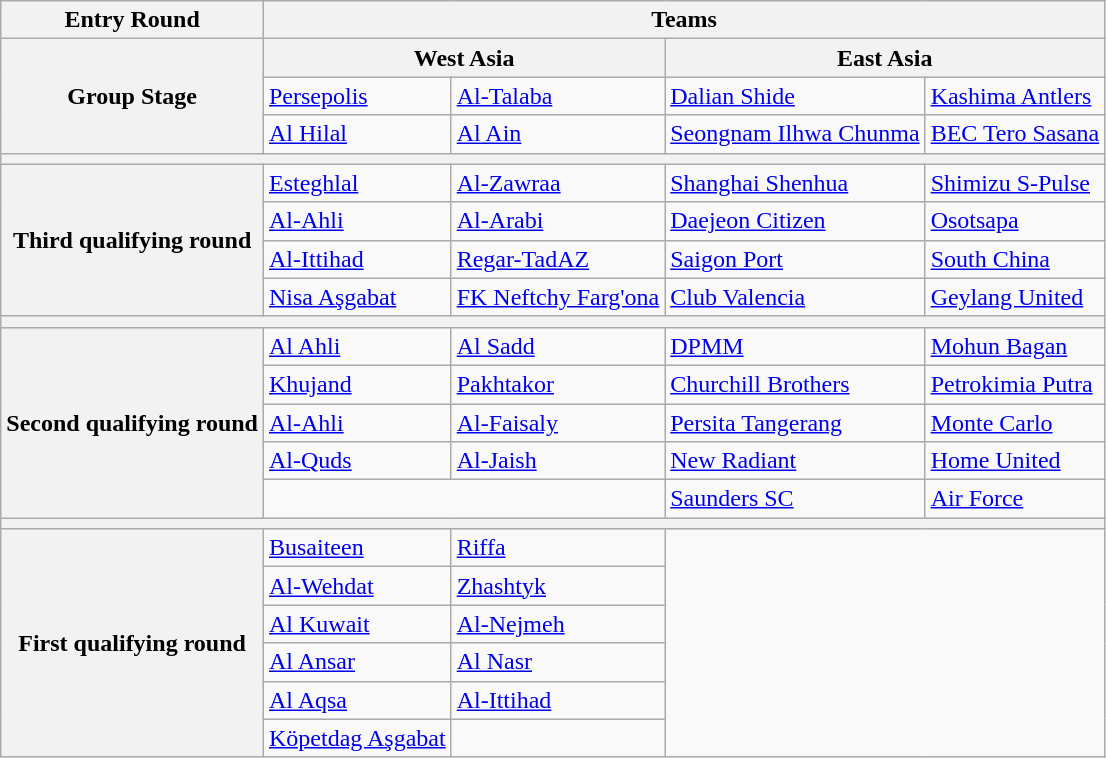<table class="wikitable">
<tr>
<th>Entry Round</th>
<th colspan="4">Teams</th>
</tr>
<tr>
<th rowspan="3">Group Stage</th>
<th colspan="2">West Asia</th>
<th colspan="2">East Asia</th>
</tr>
<tr>
<td> <a href='#'>Persepolis</a> </td>
<td> <a href='#'>Al-Talaba</a> </td>
<td> <a href='#'>Dalian Shide</a> </td>
<td> <a href='#'>Kashima Antlers</a> </td>
</tr>
<tr>
<td> <a href='#'>Al Hilal</a> </td>
<td> <a href='#'>Al Ain</a> </td>
<td> <a href='#'>Seongnam Ilhwa Chunma</a> </td>
<td> <a href='#'>BEC Tero Sasana</a> </td>
</tr>
<tr>
<th colspan="5"></th>
</tr>
<tr>
<th rowspan="4">Third qualifying round</th>
<td> <a href='#'>Esteghlal</a> </td>
<td> <a href='#'>Al-Zawraa</a></td>
<td> <a href='#'>Shanghai Shenhua</a> </td>
<td> <a href='#'>Shimizu S-Pulse</a> </td>
</tr>
<tr>
<td> <a href='#'>Al-Ahli</a> </td>
<td> <a href='#'>Al-Arabi</a> </td>
<td> <a href='#'>Daejeon Citizen</a> </td>
<td> <a href='#'>Osotsapa</a> </td>
</tr>
<tr>
<td> <a href='#'>Al-Ittihad</a> </td>
<td> <a href='#'>Regar-TadAZ</a> </td>
<td> <a href='#'>Saigon Port</a> </td>
<td> <a href='#'>South China</a> </td>
</tr>
<tr>
<td> <a href='#'>Nisa Aşgabat</a> </td>
<td> <a href='#'>FK Neftchy Farg'ona</a> </td>
<td> <a href='#'>Club Valencia</a> </td>
<td> <a href='#'>Geylang United</a> </td>
</tr>
<tr>
<th colspan="5"></th>
</tr>
<tr>
<th rowspan="5">Second qualifying round</th>
<td> <a href='#'>Al Ahli</a> </td>
<td> <a href='#'>Al Sadd</a> </td>
<td> <a href='#'>DPMM</a> </td>
<td> <a href='#'>Mohun Bagan</a> </td>
</tr>
<tr>
<td> <a href='#'>Khujand</a> </td>
<td> <a href='#'>Pakhtakor</a> </td>
<td> <a href='#'>Churchill Brothers</a> </td>
<td> <a href='#'>Petrokimia Putra</a> </td>
</tr>
<tr>
<td> <a href='#'>Al-Ahli</a> </td>
<td> <a href='#'>Al-Faisaly</a> </td>
<td> <a href='#'>Persita Tangerang</a> </td>
<td> <a href='#'>Monte Carlo</a> </td>
</tr>
<tr>
<td> <a href='#'>Al-Quds</a></td>
<td> <a href='#'>Al-Jaish</a> </td>
<td> <a href='#'>New Radiant</a> </td>
<td> <a href='#'>Home United</a> </td>
</tr>
<tr>
<td colspan="2"></td>
<td> <a href='#'>Saunders SC</a> </td>
<td> <a href='#'>Air Force</a></td>
</tr>
<tr>
<th colspan="5"></th>
</tr>
<tr>
<th rowspan="6">First qualifying round</th>
<td> <a href='#'>Busaiteen</a> </td>
<td> <a href='#'>Riffa</a> </td>
<td colspan="2" rowspan="6"></td>
</tr>
<tr>
<td> <a href='#'>Al-Wehdat</a> </td>
<td> <a href='#'>Zhashtyk</a> </td>
</tr>
<tr>
<td> <a href='#'>Al Kuwait</a> </td>
<td> <a href='#'>Al-Nejmeh</a> </td>
</tr>
<tr>
<td> <a href='#'>Al Ansar</a> </td>
<td> <a href='#'>Al Nasr</a> </td>
</tr>
<tr>
<td> <a href='#'>Al Aqsa</a></td>
<td> <a href='#'>Al-Ittihad</a> </td>
</tr>
<tr>
<td> <a href='#'>Köpetdag Aşgabat</a> </td>
<td></td>
</tr>
</table>
